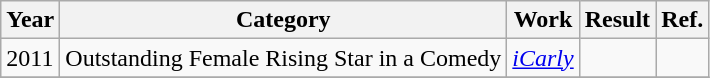<table class="wikitable">
<tr>
<th>Year</th>
<th>Category</th>
<th>Work</th>
<th>Result</th>
<th>Ref.</th>
</tr>
<tr>
<td>2011</td>
<td>Outstanding Female Rising Star in a Comedy</td>
<td><em><a href='#'>iCarly</a></em></td>
<td></td>
<td></td>
</tr>
<tr>
</tr>
</table>
